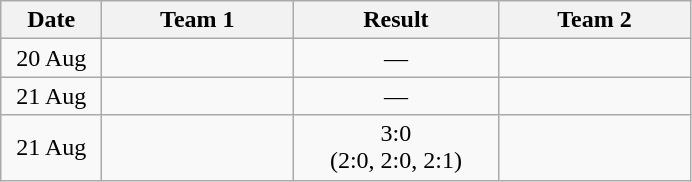<table class="wikitable" style="text-align:center">
<tr>
<th width=60>Date</th>
<th width=120>Team 1</th>
<th width=130>Result</th>
<th width=120>Team 2</th>
</tr>
<tr>
<td>20 Aug</td>
<td style="text-align:right;"></td>
<td>—</td>
<td style="text-align:left;"></td>
</tr>
<tr>
<td>21 Aug</td>
<td style="text-align:right;"></td>
<td>—</td>
<td style="text-align:left;"></td>
</tr>
<tr>
<td>21 Aug</td>
<td style="text-align:right;"></td>
<td>3:0 <br> (2:0, 2:0, 2:1)</td>
<td style="text-align:left;"></td>
</tr>
</table>
